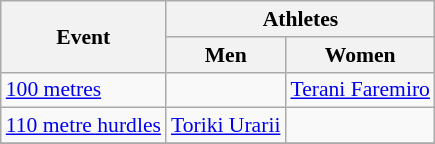<table class=wikitable style="font-size:90%">
<tr>
<th rowspan=2>Event</th>
<th colspan=2>Athletes</th>
</tr>
<tr>
<th>Men</th>
<th>Women</th>
</tr>
<tr>
<td><a href='#'>100 metres</a></td>
<td></td>
<td><a href='#'>Terani Faremiro</a></td>
</tr>
<tr>
<td><a href='#'>110 metre hurdles</a></td>
<td><a href='#'>Toriki Urarii</a></td>
<td></td>
</tr>
<tr>
</tr>
</table>
